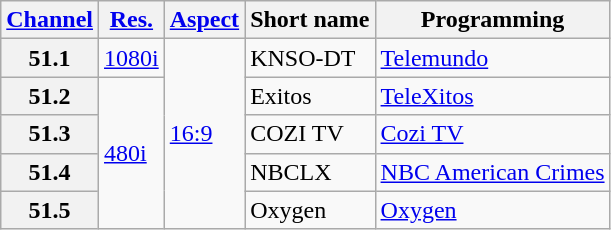<table class="wikitable">
<tr>
<th scope = "col"><a href='#'>Channel</a></th>
<th scope = "col"><a href='#'>Res.</a></th>
<th scope = "col"><a href='#'>Aspect</a></th>
<th scope = "col">Short name</th>
<th scope = "col">Programming</th>
</tr>
<tr>
<th scope = "row">51.1</th>
<td><a href='#'>1080i</a></td>
<td rowspan=5><a href='#'>16:9</a></td>
<td>KNSO-DT</td>
<td><a href='#'>Telemundo</a></td>
</tr>
<tr>
<th scope = "row">51.2</th>
<td rowspan=4><a href='#'>480i</a></td>
<td>Exitos</td>
<td><a href='#'>TeleXitos</a></td>
</tr>
<tr>
<th scope = "row">51.3</th>
<td>COZI TV</td>
<td><a href='#'>Cozi TV</a></td>
</tr>
<tr>
<th scope = "row">51.4</th>
<td>NBCLX</td>
<td><a href='#'>NBC American Crimes</a></td>
</tr>
<tr>
<th scope = "row">51.5</th>
<td>Oxygen</td>
<td><a href='#'>Oxygen</a></td>
</tr>
</table>
